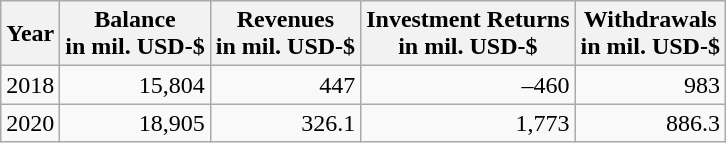<table class="wikitable float-left" style="text-align: right;">
<tr>
<th>Year</th>
<th>Balance<br>in mil. USD-$</th>
<th>Revenues<br>in mil. USD-$</th>
<th>Investment Returns<br>in mil. USD-$</th>
<th>Withdrawals<br>in mil. USD-$</th>
</tr>
<tr>
<td>2018</td>
<td>15,804</td>
<td>447</td>
<td>–460</td>
<td>983</td>
</tr>
<tr>
<td>2020</td>
<td>18,905</td>
<td>326.1</td>
<td>1,773</td>
<td>886.3</td>
</tr>
</table>
